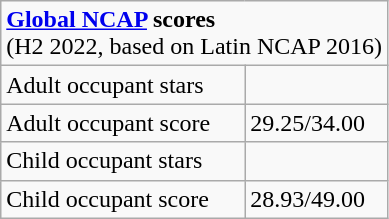<table class="wikitable" align="left">
<tr>
<td colspan="2"><strong><a href='#'>Global NCAP</a> scores</strong> <br> (H2 2022, based on Latin NCAP 2016)</td>
</tr>
<tr>
<td>Adult occupant stars</td>
<td></td>
</tr>
<tr>
<td>Adult occupant score</td>
<td>29.25/34.00</td>
</tr>
<tr>
<td>Child occupant stars</td>
<td></td>
</tr>
<tr>
<td>Child occupant score</td>
<td>28.93/49.00</td>
</tr>
</table>
